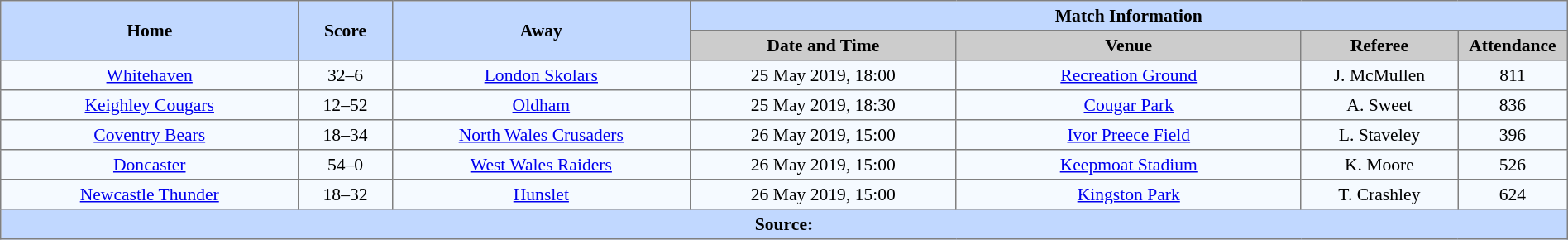<table border=1 style="border-collapse:collapse; font-size:90%; text-align:center;" cellpadding=3 cellspacing=0 width=100%>
<tr bgcolor=#C1D8FF>
<th rowspan=2 width=19%>Home</th>
<th rowspan=2 width=6%>Score</th>
<th rowspan=2 width=19%>Away</th>
<th colspan=4>Match Information</th>
</tr>
<tr bgcolor=#CCCCCC>
<th width=17%>Date and Time</th>
<th width=22%>Venue</th>
<th width=10%>Referee</th>
<th width=7%>Attendance</th>
</tr>
<tr bgcolor=#F5FAFF>
<td> <a href='#'>Whitehaven</a></td>
<td>32–6</td>
<td> <a href='#'>London Skolars</a></td>
<td>25 May 2019, 18:00</td>
<td><a href='#'>Recreation Ground</a></td>
<td>J. McMullen</td>
<td>811</td>
</tr>
<tr bgcolor=#F5FAFF>
<td> <a href='#'>Keighley Cougars</a></td>
<td>12–52</td>
<td> <a href='#'>Oldham</a></td>
<td>25 May 2019, 18:30</td>
<td><a href='#'>Cougar Park</a></td>
<td>A. Sweet</td>
<td>836</td>
</tr>
<tr bgcolor=#F5FAFF>
<td> <a href='#'>Coventry Bears</a></td>
<td>18–34</td>
<td> <a href='#'>North Wales Crusaders</a></td>
<td>26 May 2019, 15:00</td>
<td><a href='#'>Ivor Preece Field</a></td>
<td>L. Staveley</td>
<td>396</td>
</tr>
<tr bgcolor=#F5FAFF>
<td> <a href='#'>Doncaster</a></td>
<td>54–0</td>
<td> <a href='#'>West Wales Raiders</a></td>
<td>26 May 2019, 15:00</td>
<td><a href='#'>Keepmoat Stadium</a></td>
<td>K. Moore</td>
<td>526</td>
</tr>
<tr bgcolor=#F5FAFF>
<td> <a href='#'>Newcastle Thunder</a></td>
<td>18–32</td>
<td> <a href='#'>Hunslet</a></td>
<td>26 May 2019, 15:00</td>
<td><a href='#'>Kingston Park</a></td>
<td>T. Crashley</td>
<td>624</td>
</tr>
<tr style="background:#c1d8ff;">
<th colspan=7>Source:</th>
</tr>
</table>
